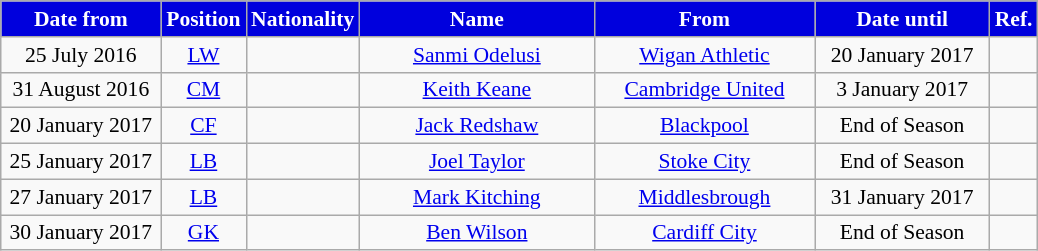<table class="wikitable"  style="text-align:center; font-size:90%; ">
<tr>
<th style="background:#0000DD; color:#FFFFFF; width:100px;">Date from</th>
<th style="background:#0000DD; color:#FFFFFF; width:50px;">Position</th>
<th style="background:#0000DD; color:#FFFFFF; width:50px;">Nationality</th>
<th style="background:#0000DD; color:#FFFFFF; width:150px;">Name</th>
<th style="background:#0000DD; color:#FFFFFF; width:140px;">From</th>
<th style="background:#0000DD; color:#FFFFFF; width:110px;">Date until</th>
<th style="background:#0000DD; color:#FFFFFF; width:25px;">Ref.</th>
</tr>
<tr>
<td>25 July 2016</td>
<td><a href='#'>LW</a></td>
<td></td>
<td><a href='#'>Sanmi Odelusi</a></td>
<td><a href='#'>Wigan Athletic</a></td>
<td>20 January 2017</td>
<td></td>
</tr>
<tr>
<td>31 August 2016</td>
<td><a href='#'>CM</a></td>
<td></td>
<td><a href='#'>Keith Keane</a></td>
<td><a href='#'>Cambridge United</a></td>
<td>3 January 2017</td>
<td></td>
</tr>
<tr>
<td>20 January 2017</td>
<td><a href='#'>CF</a></td>
<td></td>
<td><a href='#'>Jack Redshaw</a></td>
<td><a href='#'>Blackpool</a></td>
<td>End of Season</td>
<td></td>
</tr>
<tr>
<td>25 January 2017</td>
<td><a href='#'>LB</a></td>
<td></td>
<td><a href='#'>Joel Taylor</a></td>
<td><a href='#'>Stoke City</a></td>
<td>End of Season</td>
<td></td>
</tr>
<tr>
<td>27 January 2017</td>
<td><a href='#'>LB</a></td>
<td></td>
<td><a href='#'>Mark Kitching</a></td>
<td><a href='#'>Middlesbrough</a></td>
<td>31 January 2017</td>
<td></td>
</tr>
<tr>
<td>30 January 2017</td>
<td><a href='#'>GK</a></td>
<td></td>
<td><a href='#'>Ben Wilson</a></td>
<td><a href='#'>Cardiff City</a></td>
<td>End of Season</td>
<td></td>
</tr>
</table>
